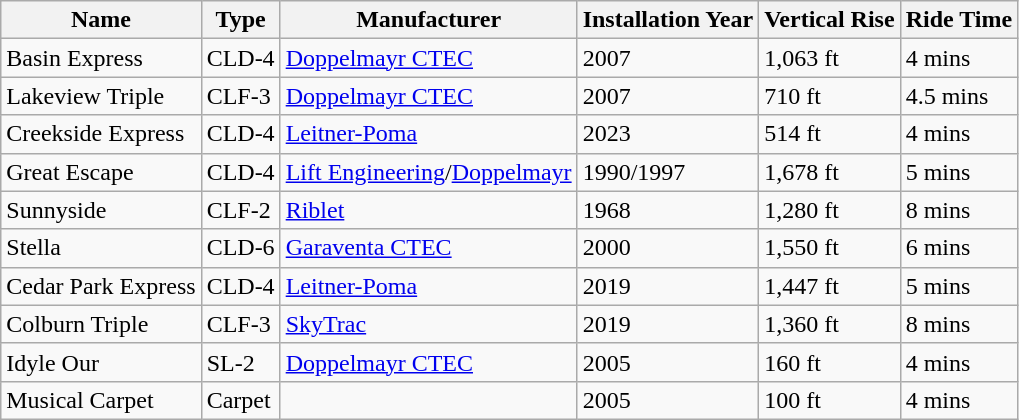<table class="wikitable">
<tr>
<th>Name</th>
<th>Type</th>
<th>Manufacturer</th>
<th>Installation Year</th>
<th>Vertical Rise</th>
<th>Ride Time</th>
</tr>
<tr>
<td>Basin Express</td>
<td>CLD-4</td>
<td><a href='#'>Doppelmayr CTEC</a></td>
<td>2007</td>
<td>1,063 ft</td>
<td>4 mins</td>
</tr>
<tr>
<td>Lakeview Triple</td>
<td>CLF-3</td>
<td><a href='#'>Doppelmayr CTEC</a></td>
<td>2007</td>
<td>710 ft</td>
<td>4.5 mins</td>
</tr>
<tr>
<td>Creekside Express</td>
<td>CLD-4</td>
<td><a href='#'>Leitner-Poma</a></td>
<td>2023</td>
<td>514 ft</td>
<td>4 mins</td>
</tr>
<tr>
<td>Great Escape</td>
<td>CLD-4</td>
<td><a href='#'>Lift Engineering</a>/<a href='#'>Doppelmayr</a></td>
<td>1990/1997</td>
<td>1,678 ft</td>
<td>5 mins</td>
</tr>
<tr>
<td>Sunnyside</td>
<td>CLF-2</td>
<td><a href='#'>Riblet</a></td>
<td>1968</td>
<td>1,280 ft</td>
<td>8 mins</td>
</tr>
<tr>
<td>Stella</td>
<td>CLD-6</td>
<td><a href='#'>Garaventa CTEC</a></td>
<td>2000</td>
<td>1,550 ft</td>
<td>6 mins</td>
</tr>
<tr>
<td>Cedar Park Express</td>
<td>CLD-4</td>
<td><a href='#'>Leitner-Poma</a></td>
<td>2019</td>
<td>1,447 ft</td>
<td>5 mins</td>
</tr>
<tr>
<td>Colburn Triple</td>
<td>CLF-3</td>
<td><a href='#'>SkyTrac</a></td>
<td>2019</td>
<td>1,360 ft</td>
<td>8 mins</td>
</tr>
<tr>
<td>Idyle Our</td>
<td>SL-2</td>
<td><a href='#'>Doppelmayr CTEC</a></td>
<td>2005</td>
<td>160 ft</td>
<td>4 mins</td>
</tr>
<tr>
<td>Musical Carpet</td>
<td>Carpet</td>
<td></td>
<td>2005</td>
<td>100 ft</td>
<td>4 mins</td>
</tr>
</table>
